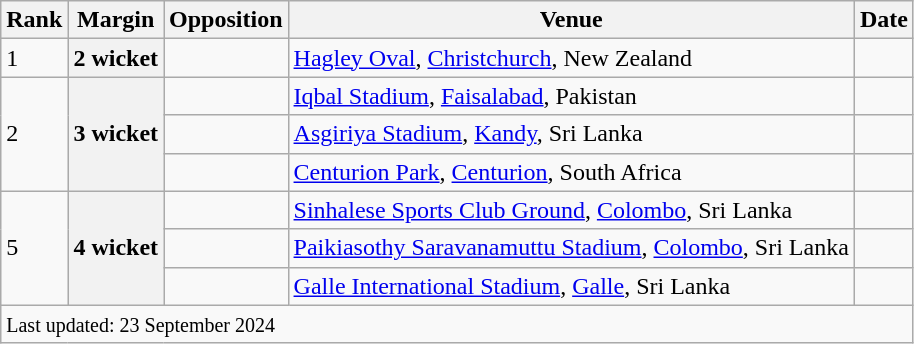<table class="wikitable plainrowheaders sortable">
<tr>
<th scope=col>Rank</th>
<th scope=col>Margin</th>
<th scope=col>Opposition</th>
<th scope=col>Venue</th>
<th scope=col>Date</th>
</tr>
<tr>
<td>1</td>
<th scope=row style=text-align:center>2 wicket</th>
<td></td>
<td><a href='#'>Hagley Oval</a>, <a href='#'>Christchurch</a>, New Zealand</td>
<td></td>
</tr>
<tr>
<td rowspan=3>2</td>
<th scope=row style=text-align:center rowspan=3>3 wicket</th>
<td></td>
<td><a href='#'>Iqbal Stadium</a>, <a href='#'>Faisalabad</a>, Pakistan</td>
<td></td>
</tr>
<tr>
<td></td>
<td><a href='#'>Asgiriya Stadium</a>, <a href='#'>Kandy</a>, Sri Lanka</td>
<td></td>
</tr>
<tr>
<td></td>
<td><a href='#'>Centurion Park</a>, <a href='#'>Centurion</a>, South Africa</td>
<td></td>
</tr>
<tr>
<td rowspan=3>5</td>
<th scope=row style=text-align:center rowspan=3>4 wicket</th>
<td></td>
<td><a href='#'>Sinhalese Sports Club Ground</a>, <a href='#'>Colombo</a>, Sri Lanka</td>
<td></td>
</tr>
<tr>
<td></td>
<td><a href='#'>Paikiasothy Saravanamuttu Stadium</a>, <a href='#'>Colombo</a>, Sri Lanka</td>
<td></td>
</tr>
<tr>
<td></td>
<td><a href='#'>Galle International Stadium</a>, <a href='#'>Galle</a>, Sri Lanka</td>
<td></td>
</tr>
<tr class=sortbottom>
<td colspan=5><small>Last updated: 23 September 2024</small></td>
</tr>
</table>
